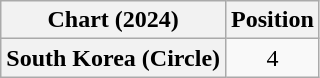<table class="wikitable plainrowheaders" style="text-align:center">
<tr>
<th scope="col">Chart (2024)</th>
<th scope="col">Position</th>
</tr>
<tr>
<th scope="row">South Korea (Circle)</th>
<td>4</td>
</tr>
</table>
